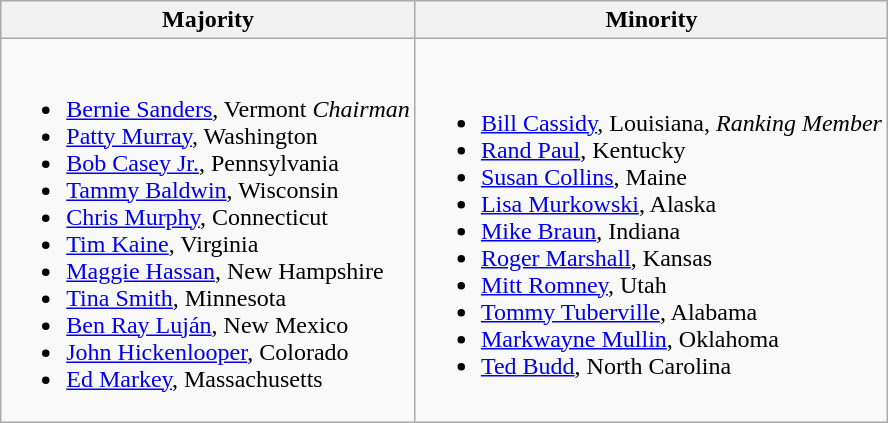<table class=wikitable>
<tr>
<th>Majority</th>
<th>Minority</th>
</tr>
<tr>
<td><br><ul><li><span><a href='#'>Bernie Sanders</a>, Vermont</span> <em>Chairman</em></li><li><a href='#'>Patty Murray</a>, Washington</li><li><a href='#'>Bob Casey Jr.</a>, Pennsylvania</li><li><a href='#'>Tammy Baldwin</a>, Wisconsin</li><li><a href='#'>Chris Murphy</a>, Connecticut</li><li><a href='#'>Tim Kaine</a>, Virginia</li><li><a href='#'>Maggie Hassan</a>, New Hampshire</li><li><a href='#'>Tina Smith</a>, Minnesota</li><li><a href='#'>Ben Ray Luján</a>, New Mexico</li><li><a href='#'>John Hickenlooper</a>, Colorado</li><li><a href='#'>Ed Markey</a>, Massachusetts</li></ul></td>
<td><br><ul><li><a href='#'>Bill Cassidy</a>, Louisiana, <em>Ranking Member</em></li><li><a href='#'>Rand Paul</a>, Kentucky</li><li><a href='#'>Susan Collins</a>, Maine</li><li><a href='#'>Lisa Murkowski</a>, Alaska</li><li><a href='#'>Mike Braun</a>, Indiana</li><li><a href='#'>Roger Marshall</a>, Kansas</li><li><a href='#'>Mitt Romney</a>, Utah</li><li><a href='#'>Tommy Tuberville</a>, Alabama</li><li><a href='#'>Markwayne Mullin</a>, Oklahoma</li><li><a href='#'>Ted Budd</a>, North Carolina</li></ul></td>
</tr>
</table>
